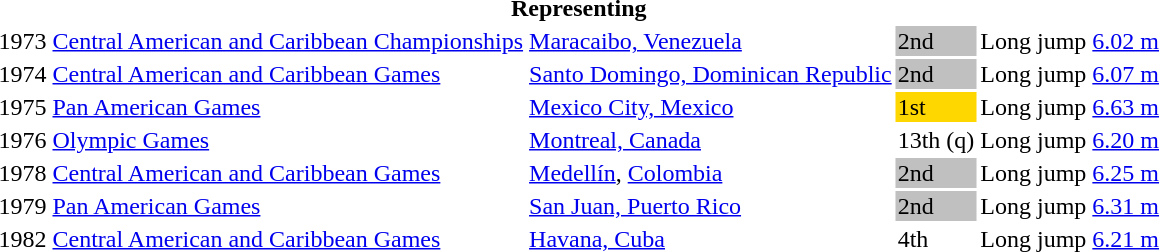<table>
<tr>
<th colspan="6">Representing </th>
</tr>
<tr>
<td>1973</td>
<td><a href='#'>Central American and Caribbean Championships</a></td>
<td><a href='#'>Maracaibo, Venezuela</a></td>
<td bgcolor=silver>2nd</td>
<td>Long jump</td>
<td><a href='#'>6.02 m</a></td>
</tr>
<tr>
<td>1974</td>
<td><a href='#'>Central American and Caribbean Games</a></td>
<td><a href='#'>Santo Domingo, Dominican Republic</a></td>
<td bgcolor=silver>2nd</td>
<td>Long jump</td>
<td><a href='#'>6.07 m</a></td>
</tr>
<tr>
<td>1975</td>
<td><a href='#'>Pan American Games</a></td>
<td><a href='#'>Mexico City, Mexico</a></td>
<td bgcolor=gold>1st</td>
<td>Long jump</td>
<td><a href='#'>6.63 m</a></td>
</tr>
<tr>
<td>1976</td>
<td><a href='#'>Olympic Games</a></td>
<td><a href='#'>Montreal, Canada</a></td>
<td>13th (q)</td>
<td>Long jump</td>
<td><a href='#'>6.20 m</a></td>
</tr>
<tr>
<td>1978</td>
<td><a href='#'>Central American and Caribbean Games</a></td>
<td><a href='#'>Medellín</a>, <a href='#'>Colombia</a></td>
<td bgcolor=silver>2nd</td>
<td>Long jump</td>
<td><a href='#'>6.25 m</a></td>
</tr>
<tr>
<td>1979</td>
<td><a href='#'>Pan American Games</a></td>
<td><a href='#'>San Juan, Puerto Rico</a></td>
<td bgcolor=silver>2nd</td>
<td>Long jump</td>
<td><a href='#'>6.31 m</a></td>
</tr>
<tr>
<td>1982</td>
<td><a href='#'>Central American and Caribbean Games</a></td>
<td><a href='#'>Havana, Cuba</a></td>
<td>4th</td>
<td>Long jump</td>
<td><a href='#'>6.21 m</a></td>
</tr>
</table>
